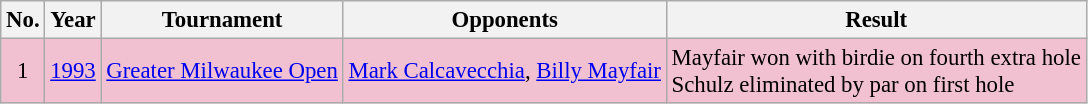<table class="wikitable" style="font-size:95%;">
<tr>
<th>No.</th>
<th>Year</th>
<th>Tournament</th>
<th>Opponents</th>
<th>Result</th>
</tr>
<tr style="background:#F2C1D1;">
<td align=center>1</td>
<td><a href='#'>1993</a></td>
<td><a href='#'>Greater Milwaukee Open</a></td>
<td> <a href='#'>Mark Calcavecchia</a>,  <a href='#'>Billy Mayfair</a></td>
<td>Mayfair won with birdie on fourth extra hole<br>Schulz eliminated by par on first hole</td>
</tr>
</table>
